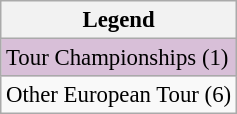<table class="wikitable" style="font-size:95%;">
<tr>
<th>Legend</th>
</tr>
<tr style="background:thistle">
<td>Tour Championships (1)</td>
</tr>
<tr>
<td>Other European Tour (6)</td>
</tr>
</table>
